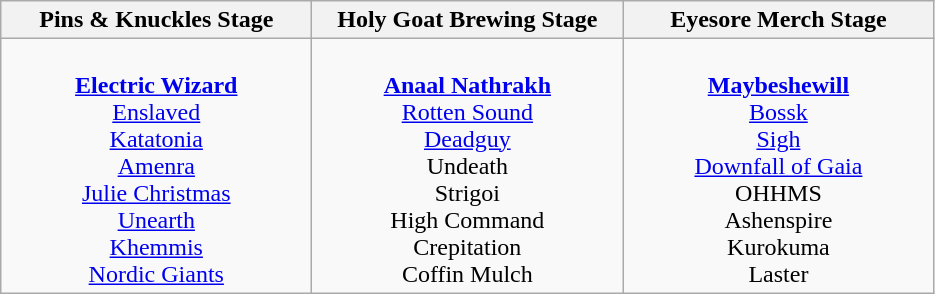<table class="wikitable">
<tr>
<th>Pins & Knuckles Stage</th>
<th>Holy Goat Brewing Stage</th>
<th>Eyesore Merch Stage</th>
</tr>
<tr>
<td valign="top" align="center" width="200"><br><strong><a href='#'>Electric Wizard</a></strong><br><a href='#'>Enslaved</a><br><a href='#'>Katatonia</a><br><a href='#'>Amenra</a><br><a href='#'>Julie Christmas</a><br><a href='#'>Unearth</a><br><a href='#'>Khemmis</a><br><a href='#'>Nordic Giants</a></td>
<td valign="top" align="center" width="200"><br><strong><a href='#'>Anaal Nathrakh</a></strong><br><a href='#'>Rotten Sound</a><br><a href='#'>Deadguy</a><br>Undeath<br>Strigoi<br>High Command<br>Crepitation<br>Coffin Mulch</td>
<td valign="top" align="center" width="200"><br><strong><a href='#'>Maybeshewill</a></strong><br><a href='#'>Bossk</a><br><a href='#'>Sigh</a><br><a href='#'>Downfall of Gaia</a><br>OHHMS<br>Ashenspire<br>Kurokuma<br>Laster</td>
</tr>
</table>
